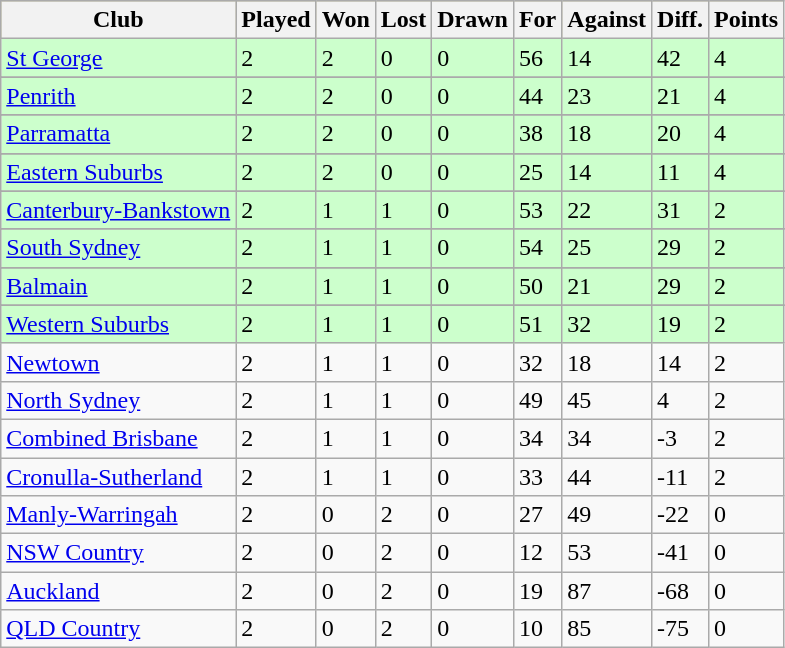<table class="wikitable">
<tr style="background:#bdb76b;">
<th>Club</th>
<th>Played</th>
<th>Won</th>
<th>Lost</th>
<th>Drawn</th>
<th>For</th>
<th>Against</th>
<th>Diff.</th>
<th>Points</th>
</tr>
<tr style="background:#cfc;">
<td> <a href='#'>St George</a></td>
<td>2</td>
<td>2</td>
<td>0</td>
<td>0</td>
<td>56</td>
<td>14</td>
<td>42</td>
<td>4</td>
</tr>
<tr>
</tr>
<tr style="background:#cfc;">
<td> <a href='#'>Penrith</a></td>
<td>2</td>
<td>2</td>
<td>0</td>
<td>0</td>
<td>44</td>
<td>23</td>
<td>21</td>
<td>4</td>
</tr>
<tr>
</tr>
<tr style="background:#cfc;">
<td> <a href='#'>Parramatta</a></td>
<td>2</td>
<td>2</td>
<td>0</td>
<td>0</td>
<td>38</td>
<td>18</td>
<td>20</td>
<td>4</td>
</tr>
<tr style="background:#cfc;">
</tr>
<tr>
</tr>
<tr style="background:#cfc;">
<td> <a href='#'>Eastern Suburbs</a></td>
<td>2</td>
<td>2</td>
<td>0</td>
<td>0</td>
<td>25</td>
<td>14</td>
<td>11</td>
<td>4</td>
</tr>
<tr>
</tr>
<tr style="background:#cfc;">
<td> <a href='#'>Canterbury-Bankstown</a></td>
<td>2</td>
<td>1</td>
<td>1</td>
<td>0</td>
<td>53</td>
<td>22</td>
<td>31</td>
<td>2</td>
</tr>
<tr>
</tr>
<tr style="background:#cfc;">
<td> <a href='#'>South Sydney</a></td>
<td>2</td>
<td>1</td>
<td>1</td>
<td>0</td>
<td>54</td>
<td>25</td>
<td>29</td>
<td>2</td>
</tr>
<tr>
</tr>
<tr style="background:#cfc;">
<td> <a href='#'>Balmain</a></td>
<td>2</td>
<td>1</td>
<td>1</td>
<td>0</td>
<td>50</td>
<td>21</td>
<td>29</td>
<td>2</td>
</tr>
<tr>
</tr>
<tr style="background:#cfc;">
<td> <a href='#'>Western Suburbs</a></td>
<td>2</td>
<td>1</td>
<td>1</td>
<td>0</td>
<td>51</td>
<td>32</td>
<td>19</td>
<td>2</td>
</tr>
<tr>
<td> <a href='#'>Newtown</a></td>
<td>2</td>
<td>1</td>
<td>1</td>
<td>0</td>
<td>32</td>
<td>18</td>
<td>14</td>
<td>2</td>
</tr>
<tr>
<td> <a href='#'>North Sydney</a></td>
<td>2</td>
<td>1</td>
<td>1</td>
<td>0</td>
<td>49</td>
<td>45</td>
<td>4</td>
<td>2</td>
</tr>
<tr>
<td> <a href='#'>Combined Brisbane</a></td>
<td>2</td>
<td>1</td>
<td>1</td>
<td>0</td>
<td>34</td>
<td>34</td>
<td>-3</td>
<td>2</td>
</tr>
<tr>
<td> <a href='#'>Cronulla-Sutherland</a></td>
<td>2</td>
<td>1</td>
<td>1</td>
<td>0</td>
<td>33</td>
<td>44</td>
<td>-11</td>
<td>2</td>
</tr>
<tr>
<td> <a href='#'>Manly-Warringah</a></td>
<td>2</td>
<td>0</td>
<td>2</td>
<td>0</td>
<td>27</td>
<td>49</td>
<td>-22</td>
<td>0</td>
</tr>
<tr>
<td> <a href='#'>NSW Country</a></td>
<td>2</td>
<td>0</td>
<td>2</td>
<td>0</td>
<td>12</td>
<td>53</td>
<td>-41</td>
<td>0</td>
</tr>
<tr>
<td> <a href='#'>Auckland</a></td>
<td>2</td>
<td>0</td>
<td>2</td>
<td>0</td>
<td>19</td>
<td>87</td>
<td>-68</td>
<td>0</td>
</tr>
<tr>
<td> <a href='#'>QLD Country</a></td>
<td>2</td>
<td>0</td>
<td>2</td>
<td>0</td>
<td>10</td>
<td>85</td>
<td>-75</td>
<td>0</td>
</tr>
</table>
